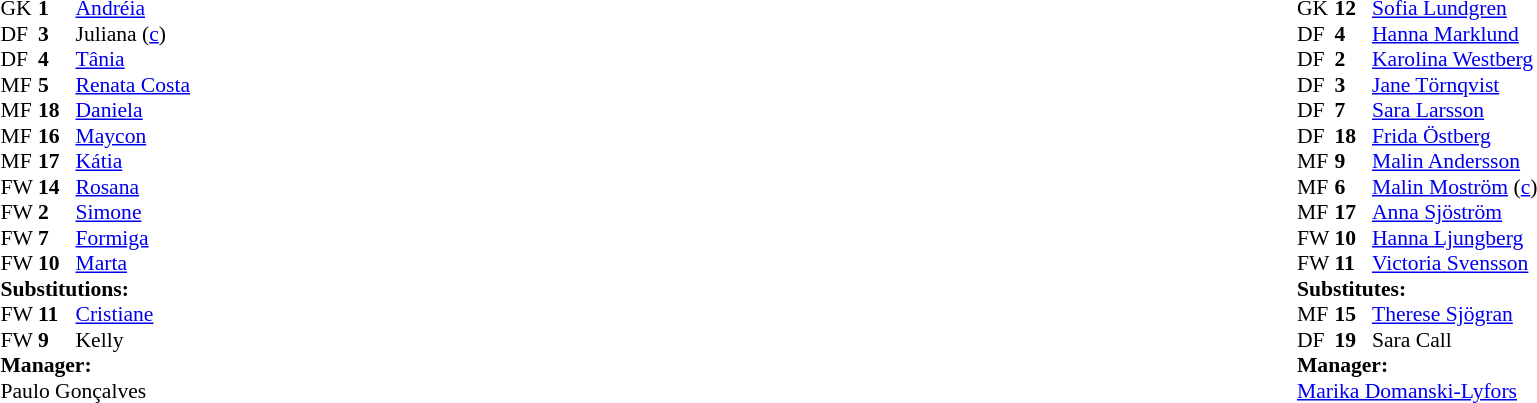<table width="100%">
<tr>
<td valign="top" width="50%"><br><table style="font-size: 90%" cellspacing="0" cellpadding="0">
<tr>
<th width="25"></th>
<th width="25"></th>
</tr>
<tr>
<td>GK</td>
<td><strong>1</strong></td>
<td><a href='#'>Andréia</a></td>
</tr>
<tr>
<td>DF</td>
<td><strong>3</strong></td>
<td>Juliana (<a href='#'>c</a>)</td>
<td></td>
</tr>
<tr>
<td>DF</td>
<td><strong>4</strong></td>
<td><a href='#'>Tânia</a></td>
</tr>
<tr>
<td>MF</td>
<td><strong>5</strong></td>
<td><a href='#'>Renata Costa</a></td>
</tr>
<tr>
<td>MF</td>
<td><strong>18</strong></td>
<td><a href='#'>Daniela</a></td>
<td></td>
</tr>
<tr>
<td>MF</td>
<td><strong>16</strong></td>
<td><a href='#'>Maycon</a></td>
</tr>
<tr>
<td>MF</td>
<td><strong>17</strong></td>
<td><a href='#'>Kátia</a></td>
</tr>
<tr>
<td>FW</td>
<td><strong>14</strong></td>
<td><a href='#'>Rosana</a></td>
</tr>
<tr>
<td>FW</td>
<td><strong>2</strong></td>
<td><a href='#'>Simone</a></td>
<td></td>
<td></td>
</tr>
<tr>
<td>FW</td>
<td><strong>7</strong></td>
<td><a href='#'>Formiga</a></td>
<td></td>
<td></td>
</tr>
<tr>
<td>FW</td>
<td><strong>10</strong></td>
<td><a href='#'>Marta</a></td>
</tr>
<tr>
<td colspan=3><strong>Substitutions:</strong></td>
</tr>
<tr>
<td>FW</td>
<td><strong>11</strong></td>
<td><a href='#'>Cristiane</a></td>
<td></td>
<td></td>
</tr>
<tr>
<td>FW</td>
<td><strong>9</strong></td>
<td>Kelly</td>
<td></td>
<td></td>
</tr>
<tr>
<td colspan=3><strong>Manager:</strong></td>
</tr>
<tr>
<td colspan=4>Paulo Gonçalves</td>
</tr>
</table>
</td>
<td valign="top" width="50%"><br><table style="font-size: 90%" cellspacing="0" cellpadding="0" align="center">
<tr>
<th width="25"></th>
<th width="25"></th>
</tr>
<tr>
<td>GK</td>
<td><strong>12</strong></td>
<td><a href='#'>Sofia Lundgren</a></td>
<td></td>
</tr>
<tr>
<td>DF</td>
<td><strong>4</strong></td>
<td><a href='#'>Hanna Marklund</a></td>
</tr>
<tr>
<td>DF</td>
<td><strong>2</strong></td>
<td><a href='#'>Karolina Westberg</a></td>
</tr>
<tr>
<td>DF</td>
<td><strong>3</strong></td>
<td><a href='#'>Jane Törnqvist</a></td>
</tr>
<tr>
<td>DF</td>
<td><strong>7</strong></td>
<td><a href='#'>Sara Larsson</a></td>
<td></td>
<td></td>
</tr>
<tr>
<td>DF</td>
<td><strong>18</strong></td>
<td><a href='#'>Frida Östberg</a></td>
</tr>
<tr>
<td>MF</td>
<td><strong>9</strong></td>
<td><a href='#'>Malin Andersson</a></td>
<td></td>
<td></td>
</tr>
<tr>
<td>MF</td>
<td><strong>6</strong></td>
<td><a href='#'>Malin Moström</a> (<a href='#'>c</a>)</td>
</tr>
<tr>
<td>MF</td>
<td><strong>17</strong></td>
<td><a href='#'>Anna Sjöström</a></td>
<td></td>
</tr>
<tr>
<td>FW</td>
<td><strong>10</strong></td>
<td><a href='#'>Hanna Ljungberg</a></td>
</tr>
<tr>
<td>FW</td>
<td><strong>11</strong></td>
<td><a href='#'>Victoria Svensson</a></td>
</tr>
<tr>
<td colspan=3><strong>Substitutes:</strong></td>
</tr>
<tr>
<td>MF</td>
<td><strong>15</strong></td>
<td><a href='#'>Therese Sjögran</a></td>
<td></td>
<td></td>
</tr>
<tr>
<td>DF</td>
<td><strong>19</strong></td>
<td>Sara Call</td>
<td></td>
<td></td>
</tr>
<tr>
<td colspan=3><strong>Manager:</strong></td>
</tr>
<tr>
<td colspan=4><a href='#'>Marika Domanski-Lyfors</a></td>
</tr>
</table>
</td>
</tr>
</table>
